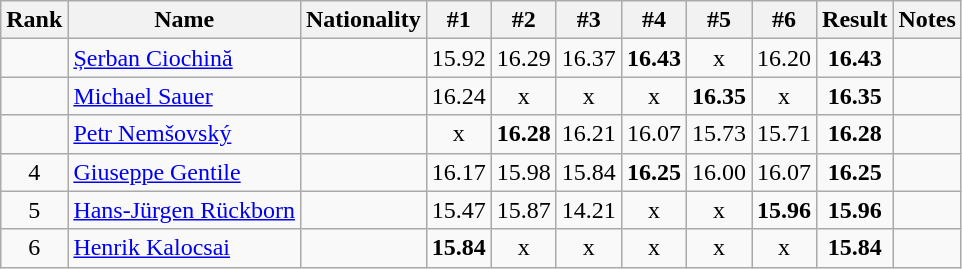<table class="wikitable sortable" style="text-align:center">
<tr>
<th>Rank</th>
<th>Name</th>
<th>Nationality</th>
<th>#1</th>
<th>#2</th>
<th>#3</th>
<th>#4</th>
<th>#5</th>
<th>#6</th>
<th>Result</th>
<th>Notes</th>
</tr>
<tr>
<td></td>
<td align="left"><a href='#'>Șerban Ciochină</a></td>
<td align=left></td>
<td>15.92</td>
<td>16.29</td>
<td>16.37</td>
<td><strong>16.43</strong></td>
<td>x</td>
<td>16.20</td>
<td><strong>16.43</strong></td>
<td></td>
</tr>
<tr>
<td></td>
<td align="left"><a href='#'>Michael Sauer</a></td>
<td align=left></td>
<td>16.24</td>
<td>x</td>
<td>x</td>
<td>x</td>
<td><strong>16.35</strong></td>
<td>x</td>
<td><strong>16.35</strong></td>
<td></td>
</tr>
<tr>
<td></td>
<td align="left"><a href='#'>Petr Nemšovský</a></td>
<td align=left></td>
<td>x</td>
<td><strong>16.28</strong></td>
<td>16.21</td>
<td>16.07</td>
<td>15.73</td>
<td>15.71</td>
<td><strong>16.28</strong></td>
<td></td>
</tr>
<tr>
<td>4</td>
<td align="left"><a href='#'>Giuseppe Gentile</a></td>
<td align=left></td>
<td>16.17</td>
<td>15.98</td>
<td>15.84</td>
<td><strong>16.25</strong></td>
<td>16.00</td>
<td>16.07</td>
<td><strong>16.25</strong></td>
<td></td>
</tr>
<tr>
<td>5</td>
<td align="left"><a href='#'>Hans-Jürgen Rückborn</a></td>
<td align=left></td>
<td>15.47</td>
<td>15.87</td>
<td>14.21</td>
<td>x</td>
<td>x</td>
<td><strong>15.96</strong></td>
<td><strong>15.96</strong></td>
<td></td>
</tr>
<tr>
<td>6</td>
<td align="left"><a href='#'>Henrik Kalocsai</a></td>
<td align=left></td>
<td><strong>15.84</strong></td>
<td>x</td>
<td>x</td>
<td>x</td>
<td>x</td>
<td>x</td>
<td><strong>15.84</strong></td>
<td></td>
</tr>
</table>
